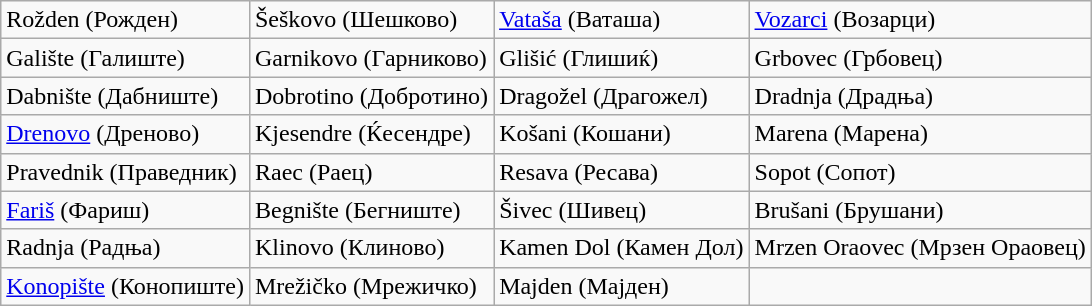<table class="wikitable">
<tr valign="top">
<td>Rožden (Рожден)</td>
<td>Šeškovo (Шешково)</td>
<td><a href='#'>Vataša</a> (Ваташа)</td>
<td><a href='#'>Vozarci</a> (Возарци)</td>
</tr>
<tr>
<td>Galište (Галиште)</td>
<td>Garnikovo (Гарниково)</td>
<td>Glišić (Глишиќ)</td>
<td>Grbovec (Грбовец)</td>
</tr>
<tr>
<td>Dabnište (Дабниште)</td>
<td>Dobrotino (Добротино)</td>
<td>Dragožel (Драгожел)</td>
<td>Dradnja (Драдња)</td>
</tr>
<tr>
<td><a href='#'>Drenovo</a> (Дреново)</td>
<td>Kjesendre (Ќесендре)</td>
<td>Košani (Кошани)</td>
<td>Marena (Марена)</td>
</tr>
<tr>
<td>Pravednik (Праведник)</td>
<td>Raec (Раец)</td>
<td>Resava (Ресава)</td>
<td>Sopot (Сопот)</td>
</tr>
<tr>
<td><a href='#'>Fariš</a> (Фариш)</td>
<td>Begnište (Бегниште)</td>
<td>Šivec (Шивец)</td>
<td>Brušani (Брушани)</td>
</tr>
<tr>
<td>Radnja (Радња)</td>
<td>Klinovo (Клиново)</td>
<td>Kamen Dol (Камен Дол)</td>
<td>Mrzen Oraovec (Мрзен Ораовец)</td>
</tr>
<tr>
<td><a href='#'>Konopište</a> (Конопиште)</td>
<td>Mrežičko (Мрежичко)</td>
<td>Majden (Мајден)</td>
</tr>
</table>
